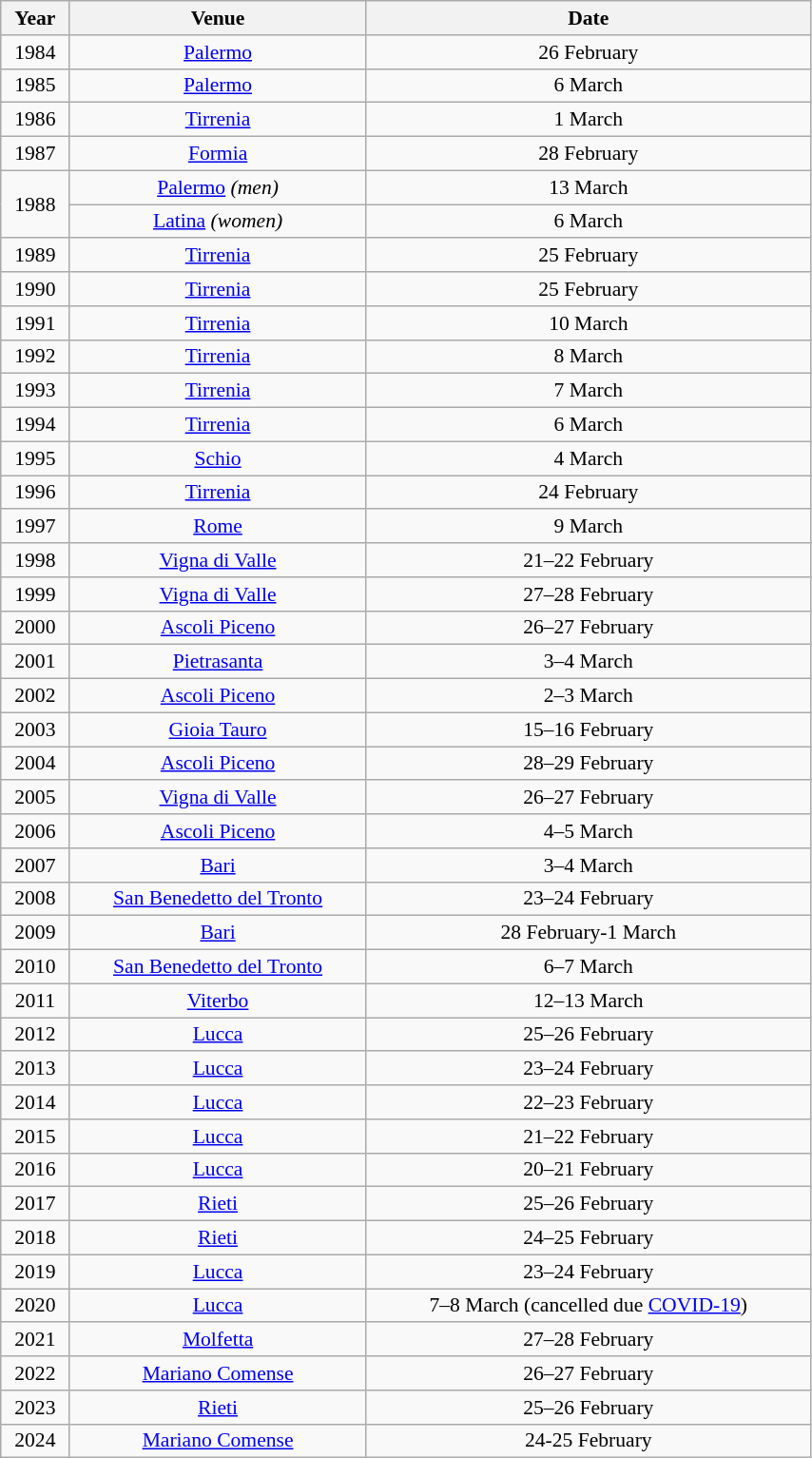<table class="wikitable" width=45% style="font-size:90%; text-align:center;">
<tr>
<th>Year</th>
<th>Venue</th>
<th>Date</th>
</tr>
<tr>
<td align=center>1984</td>
<td><a href='#'>Palermo</a></td>
<td>26 February</td>
</tr>
<tr>
<td align=center>1985</td>
<td><a href='#'>Palermo</a></td>
<td>6 March</td>
</tr>
<tr>
<td align=center>1986</td>
<td><a href='#'>Tirrenia</a></td>
<td>1 March</td>
</tr>
<tr>
<td align=center>1987</td>
<td><a href='#'>Formia</a></td>
<td>28 February</td>
</tr>
<tr>
<td rowspan=2 align=center>1988</td>
<td><a href='#'>Palermo</a> <em>(men)</em></td>
<td>13 March</td>
</tr>
<tr>
<td><a href='#'>Latina</a> <em>(women)</em></td>
<td>6 March</td>
</tr>
<tr>
<td align=center>1989</td>
<td><a href='#'>Tirrenia</a></td>
<td>25 February</td>
</tr>
<tr>
<td align=center>1990</td>
<td><a href='#'>Tirrenia</a></td>
<td>25 February</td>
</tr>
<tr>
<td align=center>1991</td>
<td><a href='#'>Tirrenia</a></td>
<td>10 March</td>
</tr>
<tr>
<td align=center>1992</td>
<td><a href='#'>Tirrenia</a></td>
<td>8 March</td>
</tr>
<tr>
<td align=center>1993</td>
<td><a href='#'>Tirrenia</a></td>
<td>7 March</td>
</tr>
<tr>
<td align=center>1994</td>
<td><a href='#'>Tirrenia</a></td>
<td>6 March</td>
</tr>
<tr>
<td align=center>1995</td>
<td><a href='#'>Schio</a></td>
<td>4 March</td>
</tr>
<tr>
<td align=center>1996</td>
<td><a href='#'>Tirrenia</a></td>
<td>24 February</td>
</tr>
<tr>
<td align=center>1997</td>
<td><a href='#'>Rome</a></td>
<td>9 March</td>
</tr>
<tr>
<td align=center>1998</td>
<td><a href='#'>Vigna di Valle</a></td>
<td>21–22 February</td>
</tr>
<tr>
<td align=center>1999</td>
<td><a href='#'>Vigna di Valle</a></td>
<td>27–28 February</td>
</tr>
<tr>
<td align=center>2000</td>
<td><a href='#'>Ascoli Piceno</a></td>
<td>26–27 February</td>
</tr>
<tr>
<td align=center>2001</td>
<td><a href='#'>Pietrasanta</a></td>
<td>3–4 March</td>
</tr>
<tr>
<td align=center>2002</td>
<td><a href='#'>Ascoli Piceno</a></td>
<td>2–3 March</td>
</tr>
<tr>
<td align=center>2003</td>
<td><a href='#'>Gioia Tauro</a></td>
<td>15–16 February</td>
</tr>
<tr>
<td align=center>2004</td>
<td><a href='#'>Ascoli Piceno</a></td>
<td>28–29 February</td>
</tr>
<tr>
<td align=center>2005</td>
<td><a href='#'>Vigna di Valle</a></td>
<td>26–27 February</td>
</tr>
<tr>
<td align=center>2006</td>
<td><a href='#'>Ascoli Piceno</a></td>
<td>4–5 March</td>
</tr>
<tr>
<td align=center>2007</td>
<td><a href='#'>Bari</a></td>
<td>3–4 March</td>
</tr>
<tr>
<td align=center>2008</td>
<td><a href='#'>San Benedetto del Tronto</a></td>
<td>23–24 February</td>
</tr>
<tr>
<td align=center>2009</td>
<td><a href='#'>Bari</a></td>
<td>28 February-1 March</td>
</tr>
<tr>
<td align=center>2010</td>
<td><a href='#'>San Benedetto del Tronto</a></td>
<td>6–7 March</td>
</tr>
<tr>
<td align=center>2011</td>
<td><a href='#'>Viterbo</a></td>
<td>12–13 March</td>
</tr>
<tr>
<td align=center>2012</td>
<td><a href='#'>Lucca</a></td>
<td>25–26 February</td>
</tr>
<tr>
<td align=center>2013</td>
<td><a href='#'>Lucca</a></td>
<td>23–24 February</td>
</tr>
<tr>
<td align=center>2014</td>
<td><a href='#'>Lucca</a></td>
<td>22–23 February</td>
</tr>
<tr>
<td align=center>2015</td>
<td><a href='#'>Lucca</a></td>
<td>21–22 February</td>
</tr>
<tr>
<td align=center>2016</td>
<td><a href='#'>Lucca</a></td>
<td>20–21 February</td>
</tr>
<tr>
<td align=center>2017</td>
<td><a href='#'>Rieti</a></td>
<td>25–26 February</td>
</tr>
<tr>
<td align=center>2018</td>
<td><a href='#'>Rieti</a></td>
<td>24–25 February</td>
</tr>
<tr>
<td align=center>2019</td>
<td><a href='#'>Lucca</a></td>
<td>23–24 February</td>
</tr>
<tr>
<td align=center>2020</td>
<td><a href='#'>Lucca</a></td>
<td>7–8 March (cancelled due <a href='#'>COVID-19</a>)</td>
</tr>
<tr>
<td align=center>2021</td>
<td><a href='#'>Molfetta</a></td>
<td>27–28 February</td>
</tr>
<tr>
<td align=center>2022</td>
<td><a href='#'>Mariano Comense</a></td>
<td>26–27 February</td>
</tr>
<tr>
<td align=center>2023</td>
<td><a href='#'>Rieti</a></td>
<td>25–26 February</td>
</tr>
<tr>
<td align=center>2024</td>
<td><a href='#'>Mariano Comense</a></td>
<td>24-25 February</td>
</tr>
</table>
